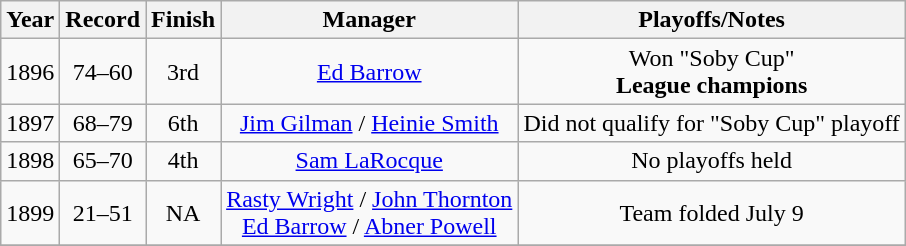<table class="wikitable">
<tr>
<th>Year</th>
<th>Record</th>
<th>Finish</th>
<th>Manager</th>
<th>Playoffs/Notes</th>
</tr>
<tr align=center>
<td>1896</td>
<td>74–60</td>
<td>3rd</td>
<td><a href='#'>Ed Barrow</a></td>
<td>Won "Soby Cup"<br><strong>League champions</strong></td>
</tr>
<tr align=center>
<td>1897</td>
<td>68–79</td>
<td>6th</td>
<td><a href='#'>Jim Gilman</a> / <a href='#'>Heinie Smith</a></td>
<td>Did not qualify for "Soby Cup" playoff</td>
</tr>
<tr align=center>
<td>1898</td>
<td>65–70</td>
<td>4th</td>
<td><a href='#'>Sam LaRocque</a></td>
<td>No playoffs held</td>
</tr>
<tr align=center>
<td>1899</td>
<td>21–51</td>
<td>NA</td>
<td><a href='#'>Rasty Wright</a> / <a href='#'>John Thornton</a>  <br> <a href='#'>Ed Barrow</a> / <a href='#'>Abner Powell</a></td>
<td>Team folded July 9</td>
</tr>
<tr align=center>
</tr>
</table>
